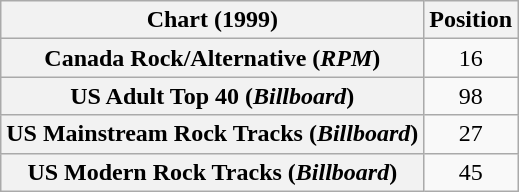<table class="wikitable sortable plainrowheaders" style="text-align:center">
<tr>
<th>Chart (1999)</th>
<th>Position</th>
</tr>
<tr>
<th scope="row">Canada Rock/Alternative (<em>RPM</em>)</th>
<td>16</td>
</tr>
<tr>
<th scope="row">US Adult Top 40 (<em>Billboard</em>)</th>
<td>98</td>
</tr>
<tr>
<th scope="row">US Mainstream Rock Tracks (<em>Billboard</em>)</th>
<td>27</td>
</tr>
<tr>
<th scope="row">US Modern Rock Tracks (<em>Billboard</em>)</th>
<td>45</td>
</tr>
</table>
